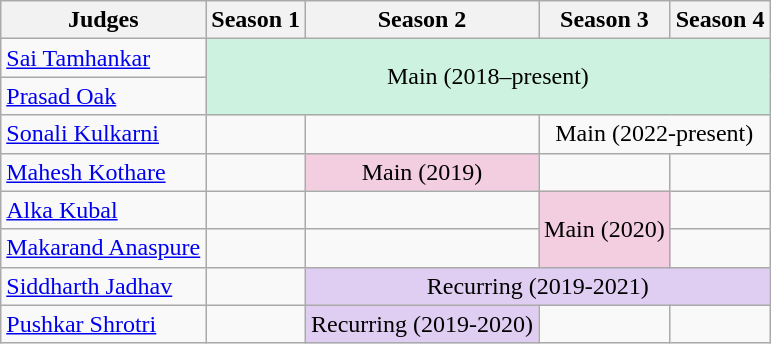<table class="wikitable sortable">
<tr>
<th>Judges</th>
<th>Season 1</th>
<th>Season 2</th>
<th>Season 3</th>
<th>Season 4</th>
</tr>
<tr>
<td><a href='#'>Sai Tamhankar</a></td>
<td colspan="4" rowspan="2" align="center" bgcolor="#CEF2E0">Main (2018–present)</td>
</tr>
<tr>
<td><a href='#'>Prasad Oak</a></td>
</tr>
<tr>
<td><a href='#'>Sonali Kulkarni</a></td>
<td align="center"></td>
<td align="center"></td>
<td colspan="2" align="center">Main (2022-present)</td>
</tr>
<tr>
<td><a href='#'>Mahesh Kothare</a></td>
<td></td>
<td align="center" bgcolor="F2CEE0">Main (2019)</td>
<td></td>
<td></td>
</tr>
<tr>
<td><a href='#'>Alka Kubal</a></td>
<td></td>
<td></td>
<td rowspan="2" align="center" bgcolor="F2CEE0">Main (2020)</td>
<td></td>
</tr>
<tr>
<td><a href='#'>Makarand Anaspure</a></td>
<td></td>
<td></td>
<td></td>
</tr>
<tr>
<td><a href='#'>Siddharth Jadhav</a></td>
<td></td>
<td colspan="3" align="center" bgcolor="#E0CEF2">Recurring (2019-2021)</td>
</tr>
<tr>
<td><a href='#'>Pushkar Shrotri</a></td>
<td></td>
<td align="center" bgcolor="#E0CEF2">Recurring (2019-2020)</td>
<td></td>
<td></td>
</tr>
</table>
